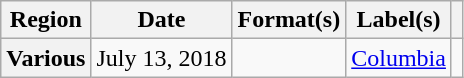<table class="wikitable plainrowheaders">
<tr>
<th scope="col">Region</th>
<th scope="col">Date</th>
<th scope="col">Format(s)</th>
<th scope="col">Label(s)</th>
<th scope="col"></th>
</tr>
<tr>
<th scope="row">Various</th>
<td>July 13, 2018</td>
<td></td>
<td><a href='#'>Columbia</a></td>
<td style="text-align:center;"></td>
</tr>
</table>
